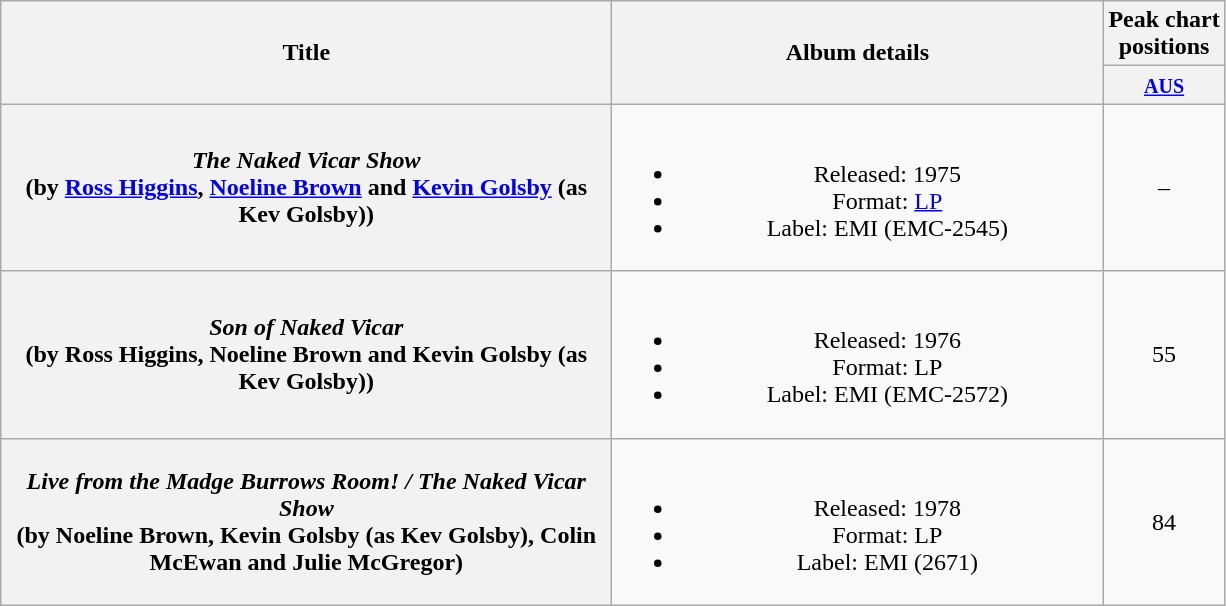<table class="wikitable plainrowheaders" style="text-align:center;" border="1">
<tr>
<th scope="col" rowspan="2" style="width:25em;">Title</th>
<th scope="col" rowspan="2" style="width:20em;">Album details</th>
<th scope="col" colspan="1">Peak chart<br>positions</th>
</tr>
<tr>
<th scope="col" style="text-align:center;"><small><a href='#'>AUS</a></small><br></th>
</tr>
<tr>
<th scope="row"><em>The Naked Vicar Show</em> <br>(by <a href='#'>Ross Higgins</a>, <a href='#'>Noeline Brown</a> and <a href='#'>Kevin Golsby</a> (as Kev Golsby))</th>
<td><br><ul><li>Released: 1975</li><li>Format: <a href='#'>LP</a></li><li>Label: EMI (EMC-2545)</li></ul></td>
<td align="center">–</td>
</tr>
<tr>
<th scope="row"><em>Son of Naked Vicar</em> <br>(by Ross Higgins, Noeline Brown and Kevin Golsby (as Kev Golsby))</th>
<td><br><ul><li>Released: 1976</li><li>Format: LP</li><li>Label: EMI (EMC-2572)</li></ul></td>
<td align="center">55</td>
</tr>
<tr>
<th scope="row"><em>Live from the Madge Burrows Room! / The Naked Vicar Show</em><br>(by Noeline Brown, Kevin Golsby (as Kev Golsby), Colin McEwan and Julie McGregor)</th>
<td><br><ul><li>Released: 1978</li><li>Format: LP</li><li>Label: EMI (2671)</li></ul></td>
<td align="center">84</td>
</tr>
</table>
